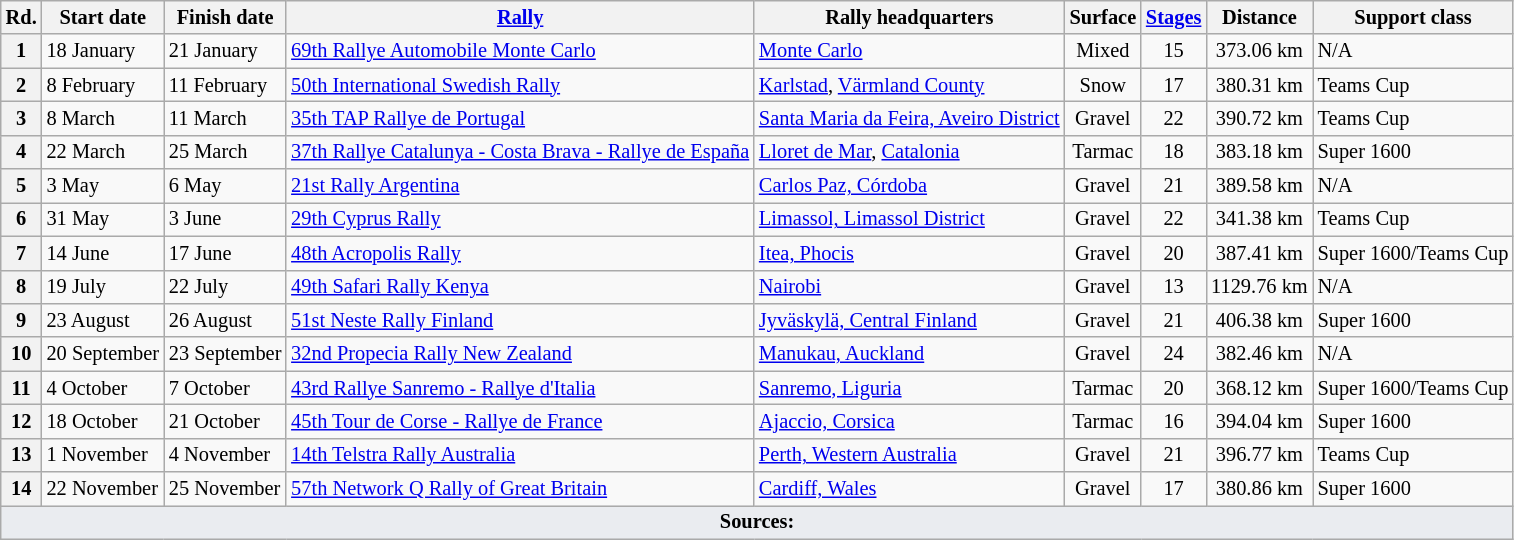<table class="wikitable" style="font-size: 85%;">
<tr>
<th>Rd.</th>
<th>Start date</th>
<th>Finish date</th>
<th><a href='#'>Rally</a></th>
<th>Rally headquarters</th>
<th>Surface</th>
<th><a href='#'>Stages</a></th>
<th>Distance</th>
<th>Support class</th>
</tr>
<tr>
<th>1</th>
<td>18 January</td>
<td>21 January</td>
<td> <a href='#'>69th Rallye Automobile Monte Carlo</a></td>
<td><a href='#'>Monte Carlo</a></td>
<td align=center>Mixed</td>
<td align=center>15</td>
<td align=center>373.06 km</td>
<td>N/A</td>
</tr>
<tr>
<th>2</th>
<td>8 February</td>
<td>11 February</td>
<td> <a href='#'>50th International Swedish Rally</a></td>
<td><a href='#'>Karlstad</a>, <a href='#'>Värmland County</a></td>
<td align=center>Snow</td>
<td align=center>17</td>
<td align=center>380.31 km</td>
<td>Teams Cup</td>
</tr>
<tr>
<th>3</th>
<td>8 March</td>
<td>11 March</td>
<td> <a href='#'>35th TAP Rallye de Portugal</a></td>
<td><a href='#'>Santa Maria da Feira, Aveiro District</a></td>
<td align=center>Gravel</td>
<td align=center>22</td>
<td align=center>390.72 km</td>
<td>Teams Cup</td>
</tr>
<tr>
<th>4</th>
<td>22 March</td>
<td>25 March</td>
<td> <a href='#'>37th Rallye Catalunya - Costa Brava - Rallye de España</a></td>
<td><a href='#'>Lloret de Mar</a>, <a href='#'>Catalonia</a></td>
<td align=center>Tarmac</td>
<td align=center>18</td>
<td align=center>383.18 km</td>
<td>Super 1600</td>
</tr>
<tr>
<th>5</th>
<td>3 May</td>
<td>6 May</td>
<td> <a href='#'>21st Rally Argentina</a></td>
<td><a href='#'>Carlos Paz, Córdoba</a></td>
<td align=center>Gravel</td>
<td align=center>21</td>
<td align=center>389.58 km</td>
<td>N/A</td>
</tr>
<tr>
<th>6</th>
<td>31 May</td>
<td>3 June</td>
<td> <a href='#'>29th Cyprus Rally</a></td>
<td><a href='#'>Limassol, Limassol District</a></td>
<td align=center>Gravel</td>
<td align=center>22</td>
<td align=center>341.38 km</td>
<td>Teams Cup</td>
</tr>
<tr>
<th>7</th>
<td>14 June</td>
<td>17 June</td>
<td> <a href='#'>48th Acropolis Rally</a></td>
<td><a href='#'>Itea, Phocis</a></td>
<td align=center>Gravel</td>
<td align=center>20</td>
<td align=center>387.41 km</td>
<td>Super 1600/Teams Cup</td>
</tr>
<tr>
<th>8</th>
<td>19 July</td>
<td>22 July</td>
<td> <a href='#'>49th Safari Rally Kenya</a></td>
<td><a href='#'>Nairobi</a></td>
<td align=center>Gravel</td>
<td align=center>13</td>
<td align=center>1129.76 km</td>
<td>N/A</td>
</tr>
<tr>
<th>9</th>
<td>23 August</td>
<td>26 August</td>
<td> <a href='#'>51st Neste Rally Finland</a></td>
<td><a href='#'>Jyväskylä, Central Finland</a></td>
<td align=center>Gravel</td>
<td align=center>21</td>
<td align=center>406.38 km</td>
<td>Super 1600</td>
</tr>
<tr>
<th>10</th>
<td>20 September</td>
<td>23 September</td>
<td> <a href='#'>32nd Propecia Rally New Zealand</a></td>
<td><a href='#'>Manukau, Auckland</a></td>
<td align=center>Gravel</td>
<td align=center>24</td>
<td align=center>382.46 km</td>
<td>N/A</td>
</tr>
<tr>
<th>11</th>
<td>4 October</td>
<td>7 October</td>
<td> <a href='#'>43rd Rallye Sanremo - Rallye d'Italia</a></td>
<td><a href='#'>Sanremo, Liguria</a></td>
<td align=center>Tarmac</td>
<td align=center>20</td>
<td align=center>368.12 km</td>
<td>Super 1600/Teams Cup</td>
</tr>
<tr>
<th>12</th>
<td>18 October</td>
<td>21 October</td>
<td> <a href='#'>45th Tour de Corse - Rallye de France</a></td>
<td><a href='#'>Ajaccio, Corsica</a></td>
<td align=center>Tarmac</td>
<td align=center>16</td>
<td align=center>394.04 km</td>
<td>Super 1600</td>
</tr>
<tr>
<th>13</th>
<td>1 November</td>
<td>4 November</td>
<td> <a href='#'>14th Telstra Rally Australia</a></td>
<td><a href='#'>Perth, Western Australia</a></td>
<td align=center>Gravel</td>
<td align=center>21</td>
<td align=center>396.77 km</td>
<td>Teams Cup</td>
</tr>
<tr>
<th>14</th>
<td>22 November</td>
<td>25 November</td>
<td> <a href='#'>57th Network Q Rally of Great Britain</a></td>
<td><a href='#'>Cardiff, Wales</a></td>
<td align=center>Gravel</td>
<td align="center">17</td>
<td align="center">380.86 km</td>
<td>Super 1600</td>
</tr>
<tr>
<td colspan="9" style="background-color:#EAECF0;text-align:center"><strong>Sources:</strong></td>
</tr>
</table>
